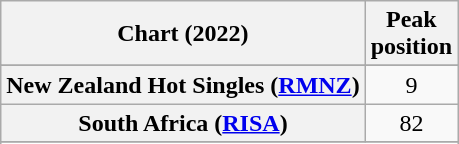<table class="wikitable sortable plainrowheaders" style="text-align:center">
<tr>
<th scope="col">Chart (2022)</th>
<th scope="col">Peak<br>position</th>
</tr>
<tr>
</tr>
<tr>
</tr>
<tr>
<th scope="row">New Zealand Hot Singles (<a href='#'>RMNZ</a>)</th>
<td>9</td>
</tr>
<tr>
<th scope="row">South Africa (<a href='#'>RISA</a>)</th>
<td>82</td>
</tr>
<tr>
</tr>
<tr>
</tr>
<tr>
</tr>
</table>
